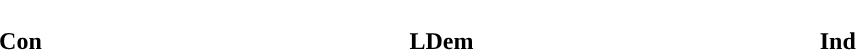<table style="width:60%; text-align:center;">
<tr style="color:white;">
<td style="background:"><strong>39</strong></td>
<td style="background:"><strong>4</strong></td>
<td style="background:"><strong>1</strong></td>
</tr>
<tr>
<td><span><strong>Con</strong></span></td>
<td><span><strong>LDem</strong></span></td>
<td><span><strong>Ind</strong></span></td>
</tr>
</table>
